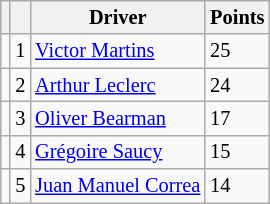<table class="wikitable" style="font-size: 85%;">
<tr>
<th></th>
<th></th>
<th>Driver</th>
<th>Points</th>
</tr>
<tr>
<td align="left"></td>
<td align="center">1</td>
<td> <a href='#'>Victor Martins</a></td>
<td>25</td>
</tr>
<tr>
<td align="left"></td>
<td align="center">2</td>
<td> <a href='#'>Arthur Leclerc</a></td>
<td>24</td>
</tr>
<tr>
<td align="left"></td>
<td align="center">3</td>
<td> <a href='#'>Oliver Bearman</a></td>
<td>17</td>
</tr>
<tr>
<td align="left"></td>
<td align="center">4</td>
<td> <a href='#'>Grégoire Saucy</a></td>
<td>15</td>
</tr>
<tr>
<td align="left"></td>
<td align="center">5</td>
<td> <a href='#'>Juan Manuel Correa</a></td>
<td>14</td>
</tr>
</table>
